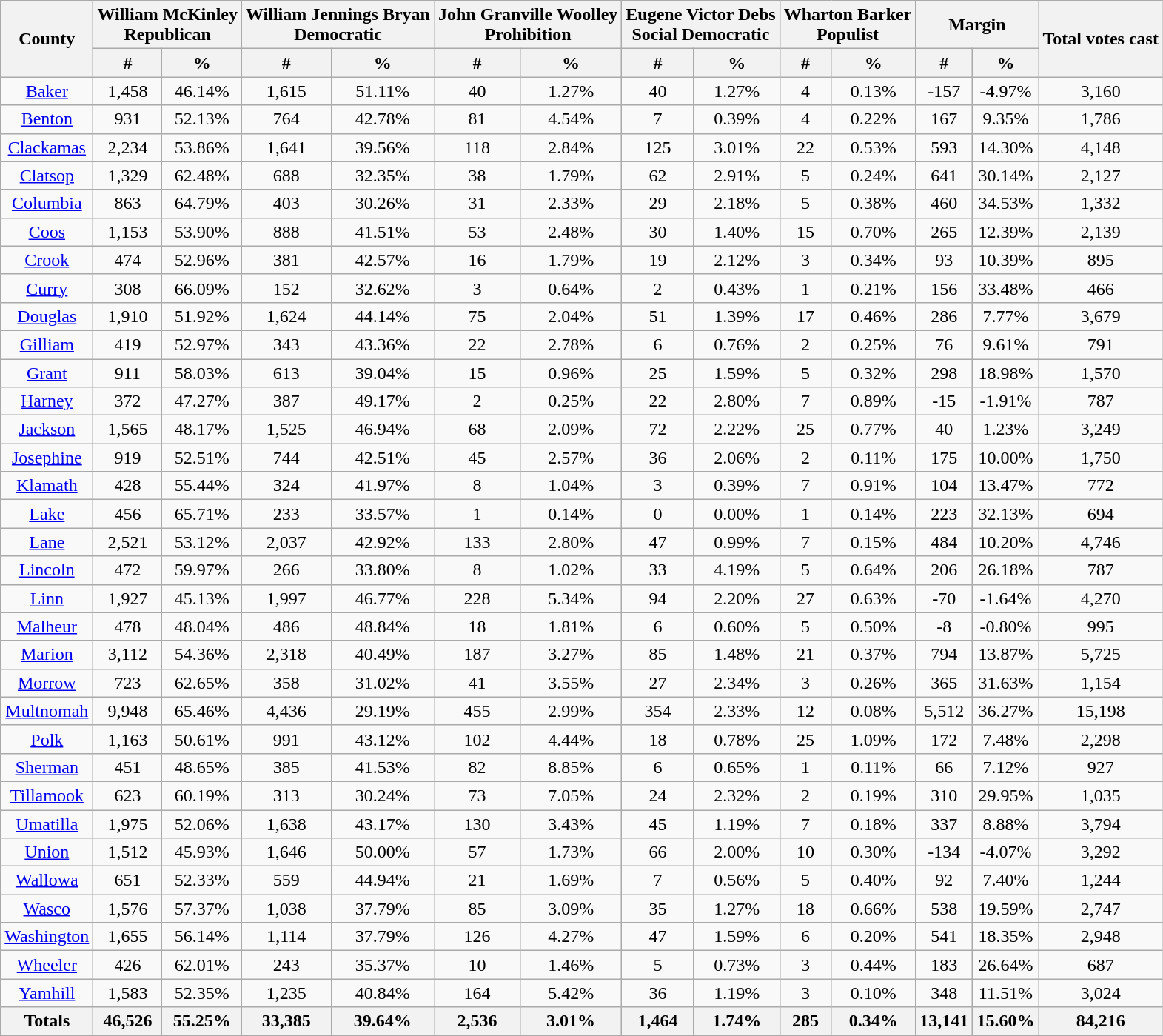<table class="wikitable sortable" style="text-align:center">
<tr>
<th style="text-align:center;" rowspan="2">County</th>
<th style="text-align:center;" colspan="2">William McKinley<br>Republican</th>
<th style="text-align:center;" colspan="2">William Jennings Bryan<br>Democratic</th>
<th style="text-align:center;" colspan="2">John Granville Woolley<br>Prohibition</th>
<th style="text-align:center;" colspan="2">Eugene Victor Debs<br>Social Democratic</th>
<th style="text-align:center;" colspan="2">Wharton Barker<br>Populist</th>
<th style="text-align:center;" colspan="2">Margin</th>
<th style="text-align:center;" rowspan="2">Total votes cast</th>
</tr>
<tr>
<th style="text-align:center;" data-sort-type="number">#</th>
<th style="text-align:center;" data-sort-type="number">%</th>
<th style="text-align:center;" data-sort-type="number">#</th>
<th style="text-align:center;" data-sort-type="number">%</th>
<th style="text-align:center;" data-sort-type="number">#</th>
<th style="text-align:center;" data-sort-type="number">%</th>
<th style="text-align:center;" data-sort-type="number">#</th>
<th style="text-align:center;" data-sort-type="number">%</th>
<th style="text-align:center;" data-sort-type="number">#</th>
<th style="text-align:center;" data-sort-type="number">%</th>
<th style="text-align:center;" data-sort-type="number">#</th>
<th style="text-align:center;" data-sort-type="number">%</th>
</tr>
<tr style="text-align:center;">
<td><a href='#'>Baker</a></td>
<td>1,458</td>
<td>46.14%</td>
<td>1,615</td>
<td>51.11%</td>
<td>40</td>
<td>1.27%</td>
<td>40</td>
<td>1.27%</td>
<td>4</td>
<td>0.13%</td>
<td>-157</td>
<td>-4.97%</td>
<td>3,160</td>
</tr>
<tr style="text-align:center;">
<td><a href='#'>Benton</a></td>
<td>931</td>
<td>52.13%</td>
<td>764</td>
<td>42.78%</td>
<td>81</td>
<td>4.54%</td>
<td>7</td>
<td>0.39%</td>
<td>4</td>
<td>0.22%</td>
<td>167</td>
<td>9.35%</td>
<td>1,786</td>
</tr>
<tr style="text-align:center;">
<td><a href='#'>Clackamas</a></td>
<td>2,234</td>
<td>53.86%</td>
<td>1,641</td>
<td>39.56%</td>
<td>118</td>
<td>2.84%</td>
<td>125</td>
<td>3.01%</td>
<td>22</td>
<td>0.53%</td>
<td>593</td>
<td>14.30%</td>
<td>4,148</td>
</tr>
<tr style="text-align:center;">
<td><a href='#'>Clatsop</a></td>
<td>1,329</td>
<td>62.48%</td>
<td>688</td>
<td>32.35%</td>
<td>38</td>
<td>1.79%</td>
<td>62</td>
<td>2.91%</td>
<td>5</td>
<td>0.24%</td>
<td>641</td>
<td>30.14%</td>
<td>2,127</td>
</tr>
<tr style="text-align:center;">
<td><a href='#'>Columbia</a></td>
<td>863</td>
<td>64.79%</td>
<td>403</td>
<td>30.26%</td>
<td>31</td>
<td>2.33%</td>
<td>29</td>
<td>2.18%</td>
<td>5</td>
<td>0.38%</td>
<td>460</td>
<td>34.53%</td>
<td>1,332</td>
</tr>
<tr style="text-align:center;">
<td><a href='#'>Coos</a></td>
<td>1,153</td>
<td>53.90%</td>
<td>888</td>
<td>41.51%</td>
<td>53</td>
<td>2.48%</td>
<td>30</td>
<td>1.40%</td>
<td>15</td>
<td>0.70%</td>
<td>265</td>
<td>12.39%</td>
<td>2,139</td>
</tr>
<tr style="text-align:center;">
<td><a href='#'>Crook</a></td>
<td>474</td>
<td>52.96%</td>
<td>381</td>
<td>42.57%</td>
<td>16</td>
<td>1.79%</td>
<td>19</td>
<td>2.12%</td>
<td>3</td>
<td>0.34%</td>
<td>93</td>
<td>10.39%</td>
<td>895</td>
</tr>
<tr style="text-align:center;">
<td><a href='#'>Curry</a></td>
<td>308</td>
<td>66.09%</td>
<td>152</td>
<td>32.62%</td>
<td>3</td>
<td>0.64%</td>
<td>2</td>
<td>0.43%</td>
<td>1</td>
<td>0.21%</td>
<td>156</td>
<td>33.48%</td>
<td>466</td>
</tr>
<tr style="text-align:center;">
<td><a href='#'>Douglas</a></td>
<td>1,910</td>
<td>51.92%</td>
<td>1,624</td>
<td>44.14%</td>
<td>75</td>
<td>2.04%</td>
<td>51</td>
<td>1.39%</td>
<td>17</td>
<td>0.46%</td>
<td>286</td>
<td>7.77%</td>
<td>3,679</td>
</tr>
<tr style="text-align:center;">
<td><a href='#'>Gilliam</a></td>
<td>419</td>
<td>52.97%</td>
<td>343</td>
<td>43.36%</td>
<td>22</td>
<td>2.78%</td>
<td>6</td>
<td>0.76%</td>
<td>2</td>
<td>0.25%</td>
<td>76</td>
<td>9.61%</td>
<td>791</td>
</tr>
<tr style="text-align:center;">
<td><a href='#'>Grant</a></td>
<td>911</td>
<td>58.03%</td>
<td>613</td>
<td>39.04%</td>
<td>15</td>
<td>0.96%</td>
<td>25</td>
<td>1.59%</td>
<td>5</td>
<td>0.32%</td>
<td>298</td>
<td>18.98%</td>
<td>1,570</td>
</tr>
<tr style="text-align:center;">
<td><a href='#'>Harney</a></td>
<td>372</td>
<td>47.27%</td>
<td>387</td>
<td>49.17%</td>
<td>2</td>
<td>0.25%</td>
<td>22</td>
<td>2.80%</td>
<td>7</td>
<td>0.89%</td>
<td>-15</td>
<td>-1.91%</td>
<td>787</td>
</tr>
<tr style="text-align:center;">
<td><a href='#'>Jackson</a></td>
<td>1,565</td>
<td>48.17%</td>
<td>1,525</td>
<td>46.94%</td>
<td>68</td>
<td>2.09%</td>
<td>72</td>
<td>2.22%</td>
<td>25</td>
<td>0.77%</td>
<td>40</td>
<td>1.23%</td>
<td>3,249</td>
</tr>
<tr style="text-align:center;">
<td><a href='#'>Josephine</a></td>
<td>919</td>
<td>52.51%</td>
<td>744</td>
<td>42.51%</td>
<td>45</td>
<td>2.57%</td>
<td>36</td>
<td>2.06%</td>
<td>2</td>
<td>0.11%</td>
<td>175</td>
<td>10.00%</td>
<td>1,750</td>
</tr>
<tr style="text-align:center;">
<td><a href='#'>Klamath</a></td>
<td>428</td>
<td>55.44%</td>
<td>324</td>
<td>41.97%</td>
<td>8</td>
<td>1.04%</td>
<td>3</td>
<td>0.39%</td>
<td>7</td>
<td>0.91%</td>
<td>104</td>
<td>13.47%</td>
<td>772</td>
</tr>
<tr style="text-align:center;">
<td><a href='#'>Lake</a></td>
<td>456</td>
<td>65.71%</td>
<td>233</td>
<td>33.57%</td>
<td>1</td>
<td>0.14%</td>
<td>0</td>
<td>0.00%</td>
<td>1</td>
<td>0.14%</td>
<td>223</td>
<td>32.13%</td>
<td>694</td>
</tr>
<tr style="text-align:center;">
<td><a href='#'>Lane</a></td>
<td>2,521</td>
<td>53.12%</td>
<td>2,037</td>
<td>42.92%</td>
<td>133</td>
<td>2.80%</td>
<td>47</td>
<td>0.99%</td>
<td>7</td>
<td>0.15%</td>
<td>484</td>
<td>10.20%</td>
<td>4,746</td>
</tr>
<tr style="text-align:center;">
<td><a href='#'>Lincoln</a></td>
<td>472</td>
<td>59.97%</td>
<td>266</td>
<td>33.80%</td>
<td>8</td>
<td>1.02%</td>
<td>33</td>
<td>4.19%</td>
<td>5</td>
<td>0.64%</td>
<td>206</td>
<td>26.18%</td>
<td>787</td>
</tr>
<tr style="text-align:center;">
<td><a href='#'>Linn</a></td>
<td>1,927</td>
<td>45.13%</td>
<td>1,997</td>
<td>46.77%</td>
<td>228</td>
<td>5.34%</td>
<td>94</td>
<td>2.20%</td>
<td>27</td>
<td>0.63%</td>
<td>-70</td>
<td>-1.64%</td>
<td>4,270</td>
</tr>
<tr style="text-align:center;">
<td><a href='#'>Malheur</a></td>
<td>478</td>
<td>48.04%</td>
<td>486</td>
<td>48.84%</td>
<td>18</td>
<td>1.81%</td>
<td>6</td>
<td>0.60%</td>
<td>5</td>
<td>0.50%</td>
<td>-8</td>
<td>-0.80%</td>
<td>995</td>
</tr>
<tr style="text-align:center;">
<td><a href='#'>Marion</a></td>
<td>3,112</td>
<td>54.36%</td>
<td>2,318</td>
<td>40.49%</td>
<td>187</td>
<td>3.27%</td>
<td>85</td>
<td>1.48%</td>
<td>21</td>
<td>0.37%</td>
<td>794</td>
<td>13.87%</td>
<td>5,725</td>
</tr>
<tr style="text-align:center;">
<td><a href='#'>Morrow</a></td>
<td>723</td>
<td>62.65%</td>
<td>358</td>
<td>31.02%</td>
<td>41</td>
<td>3.55%</td>
<td>27</td>
<td>2.34%</td>
<td>3</td>
<td>0.26%</td>
<td>365</td>
<td>31.63%</td>
<td>1,154</td>
</tr>
<tr style="text-align:center;">
<td><a href='#'>Multnomah</a></td>
<td>9,948</td>
<td>65.46%</td>
<td>4,436</td>
<td>29.19%</td>
<td>455</td>
<td>2.99%</td>
<td>354</td>
<td>2.33%</td>
<td>12</td>
<td>0.08%</td>
<td>5,512</td>
<td>36.27%</td>
<td>15,198</td>
</tr>
<tr style="text-align:center;">
<td><a href='#'>Polk</a></td>
<td>1,163</td>
<td>50.61%</td>
<td>991</td>
<td>43.12%</td>
<td>102</td>
<td>4.44%</td>
<td>18</td>
<td>0.78%</td>
<td>25</td>
<td>1.09%</td>
<td>172</td>
<td>7.48%</td>
<td>2,298</td>
</tr>
<tr style="text-align:center;">
<td><a href='#'>Sherman</a></td>
<td>451</td>
<td>48.65%</td>
<td>385</td>
<td>41.53%</td>
<td>82</td>
<td>8.85%</td>
<td>6</td>
<td>0.65%</td>
<td>1</td>
<td>0.11%</td>
<td>66</td>
<td>7.12%</td>
<td>927</td>
</tr>
<tr style="text-align:center;">
<td><a href='#'>Tillamook</a></td>
<td>623</td>
<td>60.19%</td>
<td>313</td>
<td>30.24%</td>
<td>73</td>
<td>7.05%</td>
<td>24</td>
<td>2.32%</td>
<td>2</td>
<td>0.19%</td>
<td>310</td>
<td>29.95%</td>
<td>1,035</td>
</tr>
<tr style="text-align:center;">
<td><a href='#'>Umatilla</a></td>
<td>1,975</td>
<td>52.06%</td>
<td>1,638</td>
<td>43.17%</td>
<td>130</td>
<td>3.43%</td>
<td>45</td>
<td>1.19%</td>
<td>7</td>
<td>0.18%</td>
<td>337</td>
<td>8.88%</td>
<td>3,794</td>
</tr>
<tr style="text-align:center;">
<td><a href='#'>Union</a></td>
<td>1,512</td>
<td>45.93%</td>
<td>1,646</td>
<td>50.00%</td>
<td>57</td>
<td>1.73%</td>
<td>66</td>
<td>2.00%</td>
<td>10</td>
<td>0.30%</td>
<td>-134</td>
<td>-4.07%</td>
<td>3,292</td>
</tr>
<tr style="text-align:center;">
<td><a href='#'>Wallowa</a></td>
<td>651</td>
<td>52.33%</td>
<td>559</td>
<td>44.94%</td>
<td>21</td>
<td>1.69%</td>
<td>7</td>
<td>0.56%</td>
<td>5</td>
<td>0.40%</td>
<td>92</td>
<td>7.40%</td>
<td>1,244</td>
</tr>
<tr style="text-align:center;">
<td><a href='#'>Wasco</a></td>
<td>1,576</td>
<td>57.37%</td>
<td>1,038</td>
<td>37.79%</td>
<td>85</td>
<td>3.09%</td>
<td>35</td>
<td>1.27%</td>
<td>18</td>
<td>0.66%</td>
<td>538</td>
<td>19.59%</td>
<td>2,747</td>
</tr>
<tr style="text-align:center;">
<td><a href='#'>Washington</a></td>
<td>1,655</td>
<td>56.14%</td>
<td>1,114</td>
<td>37.79%</td>
<td>126</td>
<td>4.27%</td>
<td>47</td>
<td>1.59%</td>
<td>6</td>
<td>0.20%</td>
<td>541</td>
<td>18.35%</td>
<td>2,948</td>
</tr>
<tr style="text-align:center;">
<td><a href='#'>Wheeler</a></td>
<td>426</td>
<td>62.01%</td>
<td>243</td>
<td>35.37%</td>
<td>10</td>
<td>1.46%</td>
<td>5</td>
<td>0.73%</td>
<td>3</td>
<td>0.44%</td>
<td>183</td>
<td>26.64%</td>
<td>687</td>
</tr>
<tr style="text-align:center;">
<td><a href='#'>Yamhill</a></td>
<td>1,583</td>
<td>52.35%</td>
<td>1,235</td>
<td>40.84%</td>
<td>164</td>
<td>5.42%</td>
<td>36</td>
<td>1.19%</td>
<td>3</td>
<td>0.10%</td>
<td>348</td>
<td>11.51%</td>
<td>3,024</td>
</tr>
<tr style="text-align:center;">
<th>Totals</th>
<th>46,526</th>
<th>55.25%</th>
<th>33,385</th>
<th>39.64%</th>
<th>2,536</th>
<th>3.01%</th>
<th>1,464</th>
<th>1.74%</th>
<th>285</th>
<th>0.34%</th>
<th>13,141</th>
<th>15.60%</th>
<th>84,216</th>
</tr>
</table>
